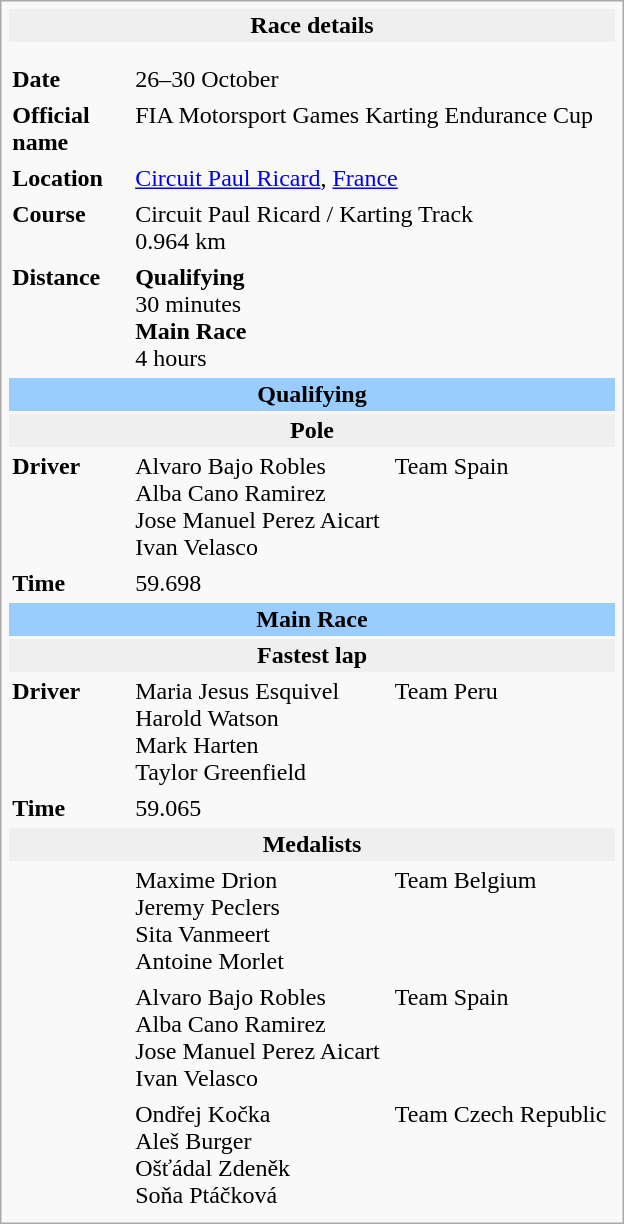<table class="infobox" align="right" cellpadding="2" style="float:right; width: 26em; ">
<tr>
<th colspan="3" bgcolor="#efefef">Race details</th>
</tr>
<tr>
<td colspan="3" style="text-align:center;"></td>
</tr>
<tr>
<td colspan="3" style="text-align:center;"></td>
</tr>
<tr>
<td style="width: 20%;"><strong>Date</strong></td>
<td>26–30 October</td>
</tr>
<tr>
<td><strong>Official name</strong></td>
<td colspan=2>FIA Motorsport Games Karting Endurance Cup</td>
</tr>
<tr>
<td><strong>Location</strong></td>
<td colspan=2><a href='#'>Circuit Paul Ricard</a>, <a href='#'>France</a></td>
</tr>
<tr>
<td><strong>Course</strong></td>
<td colspan=2>Circuit Paul Ricard / Karting Track<br>0.964 km</td>
</tr>
<tr>
<td><strong>Distance</strong></td>
<td colspan=2><strong>Qualifying</strong><br>30 minutes<br><strong>Main Race</strong><br>4 hours</td>
</tr>
<tr>
<td colspan=3 style="text-align:center; background-color:#99ccff"><strong>Qualifying</strong></td>
</tr>
<tr>
<th colspan=3 bgcolor="#efefef">Pole</th>
</tr>
<tr>
<td><strong>Driver</strong></td>
<td>  Alvaro Bajo Robles<br> Alba Cano Ramirez<br> Jose Manuel Perez Aicart<br> Ivan Velasco</td>
<td>Team Spain</td>
</tr>
<tr>
<td><strong>Time</strong></td>
<td colspan=2>59.698</td>
</tr>
<tr>
<td colspan=3 style="text-align:center; background-color:#99ccff"><strong>Main Race</strong></td>
</tr>
<tr>
<th colspan=3 bgcolor="#efefef">Fastest lap</th>
</tr>
<tr>
<td><strong>Driver</strong></td>
<td> Maria Jesus Esquivel<br> Harold Watson<br> Mark Harten<br> Taylor Greenfield</td>
<td>Team Peru</td>
</tr>
<tr>
<td><strong>Time</strong></td>
<td colspan=2>59.065</td>
</tr>
<tr>
<th colspan=3 bgcolor="#efefef">Medalists</th>
</tr>
<tr>
<td></td>
<td> Maxime Drion<br> Jeremy Peclers<br> Sita Vanmeert<br> Antoine Morlet</td>
<td>Team Belgium</td>
</tr>
<tr>
<td></td>
<td> Alvaro Bajo Robles<br> Alba Cano Ramirez<br> Jose Manuel Perez Aicart<br> Ivan Velasco</td>
<td>Team Spain</td>
</tr>
<tr>
<td></td>
<td> Ondřej Kočka<br> Aleš Burger<br> Ošťádal Zdeněk<br> Soňa Ptáčková</td>
<td>Team Czech Republic</td>
</tr>
<tr>
</tr>
</table>
